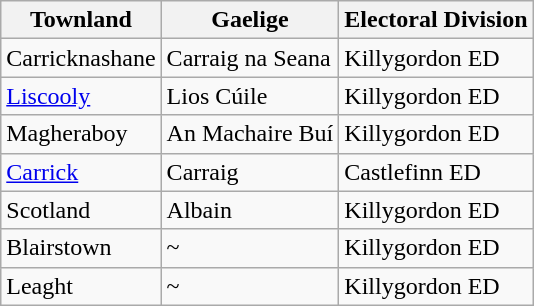<table class="wikitable">
<tr>
<th>Townland</th>
<th>Gaelige</th>
<th>Electoral Division</th>
</tr>
<tr>
<td>Carricknashane</td>
<td>Carraig na Seana</td>
<td>Killygordon ED</td>
</tr>
<tr>
<td><a href='#'>Liscooly</a></td>
<td>Lios Cúile</td>
<td>Killygordon ED</td>
</tr>
<tr>
<td>Magheraboy</td>
<td>An Machaire Buí</td>
<td>Killygordon ED</td>
</tr>
<tr>
<td><a href='#'>Carrick</a></td>
<td>Carraig</td>
<td>Castlefinn ED</td>
</tr>
<tr>
<td>Scotland</td>
<td>Albain</td>
<td>Killygordon ED</td>
</tr>
<tr>
<td>Blairstown</td>
<td>~</td>
<td>Killygordon ED</td>
</tr>
<tr>
<td>Leaght</td>
<td>~</td>
<td>Killygordon ED</td>
</tr>
</table>
